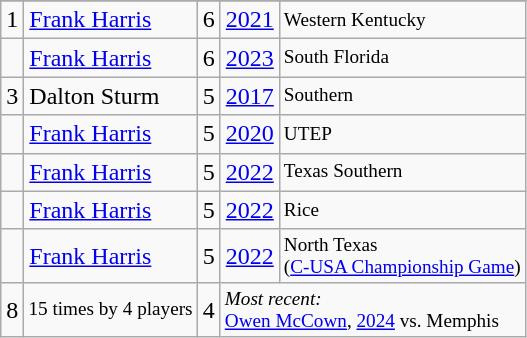<table class="wikitable">
<tr>
</tr>
<tr>
<td>1</td>
<td><a href='#'>Frank Harris</a></td>
<td><abbr>6</abbr></td>
<td><a href='#'>2021</a></td>
<td style="font-size:80%;">Western Kentucky</td>
</tr>
<tr>
<td></td>
<td><a href='#'>Frank Harris</a></td>
<td><abbr>6</abbr></td>
<td><a href='#'>2023</a></td>
<td style="font-size:80%;">South Florida</td>
</tr>
<tr>
<td>3</td>
<td>Dalton Sturm</td>
<td><abbr>5</abbr></td>
<td><a href='#'>2017</a></td>
<td style="font-size:80%;">Southern</td>
</tr>
<tr>
<td></td>
<td><a href='#'>Frank Harris</a></td>
<td><abbr>5</abbr></td>
<td><a href='#'>2020</a></td>
<td style="font-size:80%;">UTEP</td>
</tr>
<tr>
<td></td>
<td><a href='#'>Frank Harris</a></td>
<td><abbr>5</abbr></td>
<td><a href='#'>2022</a></td>
<td style="font-size:80%;">Texas Southern</td>
</tr>
<tr>
<td></td>
<td><a href='#'>Frank Harris</a></td>
<td><abbr>5</abbr></td>
<td><a href='#'>2022</a></td>
<td style="font-size:80%;">Rice</td>
</tr>
<tr>
<td></td>
<td><a href='#'>Frank Harris</a></td>
<td><abbr>5</abbr></td>
<td><a href='#'>2022</a></td>
<td style="font-size:80%;">North Texas<br>(<a href='#'>C-USA Championship Game</a>)</td>
</tr>
<tr>
<td>8</td>
<td style="font-size:80%;">15 times by 4 players</td>
<td>4</td>
<td colspan=2 style="font-size:80%;"><em>Most recent:</em><br><a href='#'>Owen McCown</a>, <a href='#'>2024</a> <abbr>vs. Memphis</abbr><br></td>
</tr>
</table>
